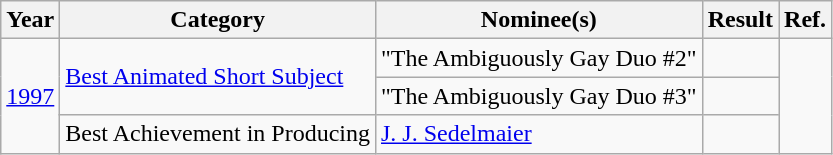<table class="wikitable">
<tr>
<th>Year</th>
<th>Category</th>
<th>Nominee(s)</th>
<th>Result</th>
<th>Ref.</th>
</tr>
<tr>
<td rowspan="3"><a href='#'>1997</a></td>
<td rowspan="2"><a href='#'>Best Animated Short Subject</a></td>
<td>"The Ambiguously Gay Duo #2"</td>
<td></td>
<td rowspan="3" align="center"></td>
</tr>
<tr>
<td>"The Ambiguously Gay Duo #3"</td>
<td></td>
</tr>
<tr>
<td>Best Achievement in Producing</td>
<td><a href='#'>J. J. Sedelmaier</a> <br> </td>
<td></td>
</tr>
</table>
